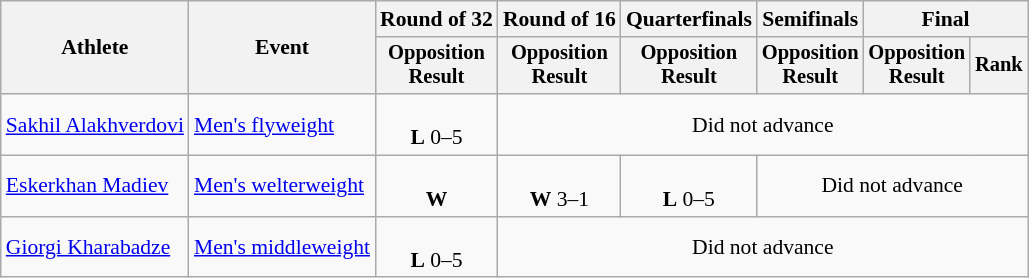<table class="wikitable" style="font-size:90%">
<tr>
<th rowspan="2">Athlete</th>
<th rowspan="2">Event</th>
<th>Round of 32</th>
<th>Round of 16</th>
<th>Quarterfinals</th>
<th>Semifinals</th>
<th colspan=2>Final</th>
</tr>
<tr style="font-size:95%">
<th>Opposition<br>Result</th>
<th>Opposition<br>Result</th>
<th>Opposition<br>Result</th>
<th>Opposition<br>Result</th>
<th>Opposition<br>Result</th>
<th>Rank</th>
</tr>
<tr align=center>
<td align=left><a href='#'>Sakhil Alakhverdovi</a></td>
<td align=left><a href='#'>Men's flyweight</a></td>
<td><br><strong>L</strong> 0–5</td>
<td colspan="5">Did not advance</td>
</tr>
<tr align=center>
<td align=left><a href='#'>Eskerkhan Madiev</a></td>
<td align=left><a href='#'>Men's welterweight</a></td>
<td><br><strong>W</strong> </td>
<td><br><strong>W</strong> 3–1</td>
<td><br><strong>L</strong> 0–5</td>
<td colspan="3">Did not advance</td>
</tr>
<tr align=center>
<td align=left><a href='#'>Giorgi Kharabadze</a></td>
<td align=left><a href='#'>Men's middleweight</a></td>
<td><br><strong>L</strong> 0–5</td>
<td colspan="5">Did not advance</td>
</tr>
</table>
